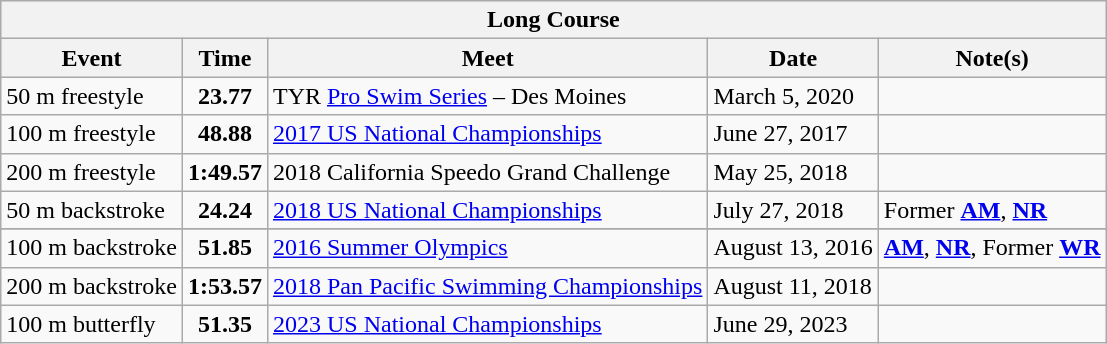<table class="wikitable">
<tr style="background:#eee;">
<th colspan="5">Long Course</th>
</tr>
<tr style="background:#eee;">
<th>Event</th>
<th>Time</th>
<th>Meet</th>
<th>Date</th>
<th>Note(s)</th>
</tr>
<tr>
<td>50 m freestyle</td>
<td style="text-align:center;"><strong>23.77</strong></td>
<td>TYR <a href='#'>Pro Swim Series</a> – Des Moines</td>
<td>March 5, 2020</td>
<td></td>
</tr>
<tr>
<td>100 m freestyle</td>
<td style="text-align:center;"><strong>48.88</strong></td>
<td><a href='#'>2017 US National Championships</a></td>
<td>June 27, 2017</td>
<td></td>
</tr>
<tr>
<td>200 m freestyle</td>
<td style="text-align:center;"><strong>1:49.57</strong></td>
<td>2018 California Speedo Grand Challenge</td>
<td>May 25, 2018</td>
<td></td>
</tr>
<tr>
<td>50 m backstroke</td>
<td style="text-align:center;"><strong>24.24</strong></td>
<td><a href='#'>2018 US National Championships</a></td>
<td>July 27, 2018</td>
<td>Former <strong><a href='#'>AM</a></strong>, <strong><a href='#'>NR</a></strong></td>
</tr>
<tr>
</tr>
<tr>
<td>100 m backstroke</td>
<td style="text-align:center;"><strong>51.85</strong></td>
<td><a href='#'>2016 Summer Olympics</a></td>
<td>August 13, 2016</td>
<td><strong><a href='#'>AM</a></strong>, <strong><a href='#'>NR</a></strong>, Former <strong><a href='#'>WR</a></strong></td>
</tr>
<tr>
<td>200 m backstroke</td>
<td style="text-align:center;"><strong>1:53.57</strong></td>
<td><a href='#'>2018 Pan Pacific Swimming Championships</a></td>
<td>August 11, 2018</td>
<td></td>
</tr>
<tr>
<td>100 m butterfly</td>
<td style="text-align:center;"><strong>51.35</strong></td>
<td><a href='#'>2023 US National Championships</a></td>
<td>June 29, 2023</td>
<td></td>
</tr>
</table>
